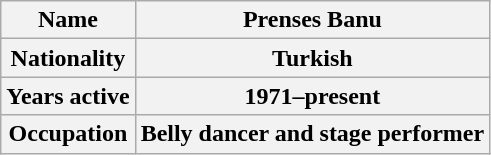<table class="wikitable">
<tr>
<th>Name</th>
<th>Prenses Banu</th>
</tr>
<tr>
<th>Nationality</th>
<th>Turkish</th>
</tr>
<tr>
<th>Years active</th>
<th>1971–present</th>
</tr>
<tr>
<th>Occupation</th>
<th>Belly dancer and stage performer</th>
</tr>
</table>
